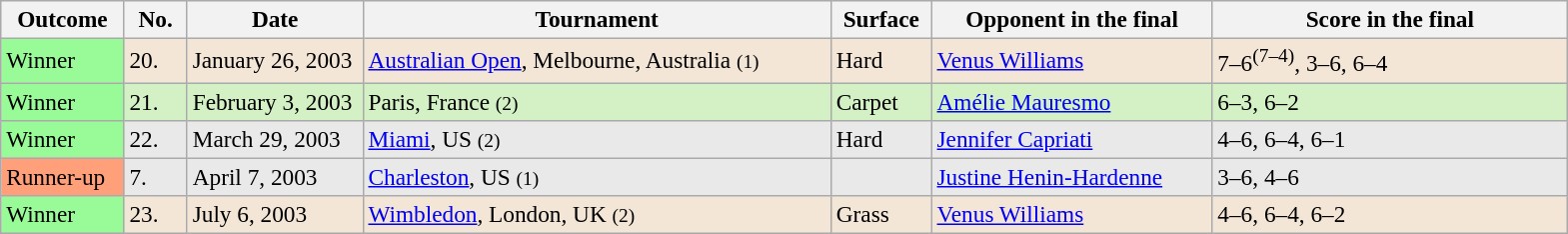<table class="sortable wikitable" style=font-size:97%>
<tr>
<th width=75>Outcome</th>
<th width=35>No.</th>
<th width=110>Date</th>
<th width=305>Tournament</th>
<th width=60>Surface</th>
<th width=180>Opponent in the final</th>
<th width=230>Score in the final</th>
</tr>
<tr bgcolor=f3e6d7>
<td bgcolor=98FB98>Winner</td>
<td>20.</td>
<td>January 26, 2003</td>
<td><a href='#'>Australian Open</a>, Melbourne, Australia <small>(1)</small></td>
<td>Hard</td>
<td> <a href='#'>Venus Williams</a></td>
<td>7–6<sup>(7–4)</sup>, 3–6, 6–4</td>
</tr>
<tr bgcolor=d4f1c5>
<td bgcolor=98FB98>Winner</td>
<td>21.</td>
<td>February 3, 2003</td>
<td>Paris, France <small>(2)</small></td>
<td>Carpet</td>
<td> <a href='#'>Amélie Mauresmo</a></td>
<td>6–3, 6–2</td>
</tr>
<tr bgcolor=e9e9e9>
<td bgcolor=98FB98>Winner</td>
<td>22.</td>
<td>March 29, 2003</td>
<td><a href='#'>Miami</a>, US <small>(2)</small></td>
<td>Hard</td>
<td> <a href='#'>Jennifer Capriati</a></td>
<td>4–6, 6–4, 6–1</td>
</tr>
<tr bgcolor=e9e9e9>
<td bgcolor=ffa07a>Runner-up</td>
<td>7.</td>
<td>April 7, 2003</td>
<td><a href='#'>Charleston</a>, US <small>(1)</small></td>
<td></td>
<td> <a href='#'>Justine Henin-Hardenne</a></td>
<td>3–6, 4–6</td>
</tr>
<tr bgcolor=f3e6d7>
<td bgcolor=98FB98>Winner</td>
<td>23.</td>
<td>July 6, 2003</td>
<td><a href='#'>Wimbledon</a>, London, UK <small>(2)</small></td>
<td>Grass</td>
<td> <a href='#'>Venus Williams</a></td>
<td>4–6, 6–4, 6–2</td>
</tr>
</table>
